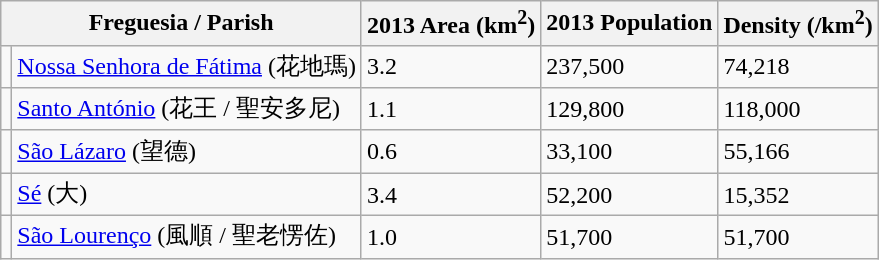<table class="wikitable">
<tr>
<th colspan="2">Freguesia / Parish</th>
<th>2013 Area (km<sup>2</sup>)</th>
<th>2013 Population</th>
<th>Density (/km<sup>2</sup>)</th>
</tr>
<tr>
<td></td>
<td><a href='#'>Nossa Senhora de Fátima</a> (花地瑪)</td>
<td>3.2</td>
<td>237,500</td>
<td>74,218</td>
</tr>
<tr>
<td></td>
<td><a href='#'>Santo António</a> (花王 / 聖安多尼)</td>
<td>1.1</td>
<td>129,800</td>
<td>118,000</td>
</tr>
<tr>
<td></td>
<td><a href='#'>São Lázaro</a> (望德)</td>
<td>0.6</td>
<td>33,100</td>
<td>55,166</td>
</tr>
<tr>
<td></td>
<td><a href='#'>Sé</a> (大)</td>
<td>3.4</td>
<td>52,200</td>
<td>15,352</td>
</tr>
<tr>
<td></td>
<td><a href='#'>São Lourenço</a> (風順 / 聖老愣佐)</td>
<td>1.0</td>
<td>51,700</td>
<td>51,700</td>
</tr>
</table>
